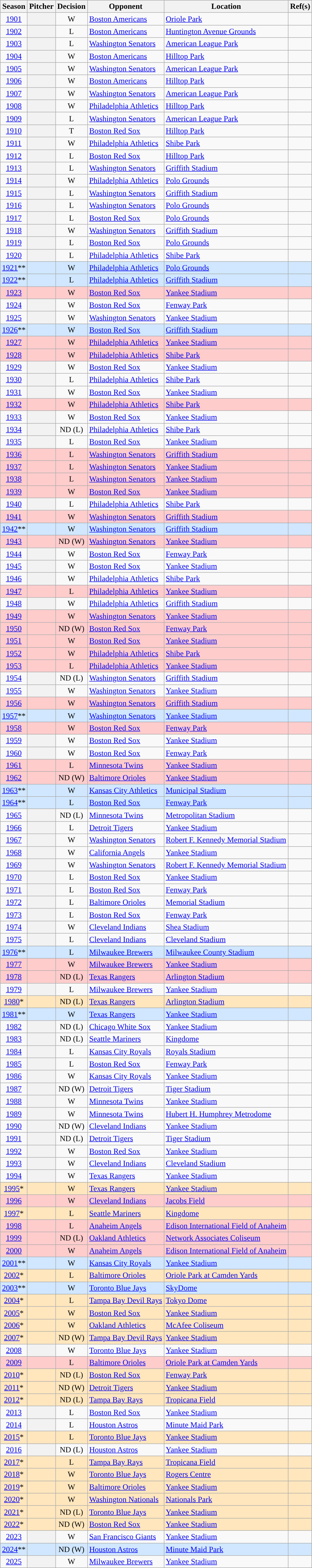<table class="wikitable sortable plainrowheaders">
<tr>
<th scope="col">Season</th>
<th scope="col">Pitcher</th>
<th scope="col">Decision</th>
<th scope="col">Opponent</th>
<th scope="col">Location</th>
<th class="unsortable">Ref(s)</th>
</tr>
<tr>
<td align="center"><a href='#'>1901</a></td>
<th scope="row"></th>
<td align="center">W</td>
<td><a href='#'>Boston Americans</a></td>
<td><a href='#'>Oriole Park</a></td>
<td align="center"></td>
</tr>
<tr>
<td align="center"><a href='#'>1902</a></td>
<th scope="row"></th>
<td align="center">L</td>
<td><a href='#'>Boston Americans</a></td>
<td><a href='#'>Huntington Avenue Grounds</a></td>
<td align="center"></td>
</tr>
<tr>
<td align="center"><a href='#'>1903</a></td>
<th scope="row"></th>
<td align="center">L</td>
<td><a href='#'>Washington Senators</a></td>
<td><a href='#'>American League Park</a></td>
<td align="center"></td>
</tr>
<tr>
<td align="center"><a href='#'>1904</a></td>
<th scope="row"> </th>
<td align="center">W</td>
<td><a href='#'>Boston Americans</a></td>
<td><a href='#'>Hilltop Park</a></td>
<td align="center"></td>
</tr>
<tr>
<td align="center"><a href='#'>1905</a></td>
<th scope="row"> </th>
<td align="center">W</td>
<td><a href='#'>Washington Senators</a></td>
<td><a href='#'>American League Park</a></td>
<td align="center"></td>
</tr>
<tr>
<td align="center"><a href='#'>1906</a></td>
<th scope="row"> </th>
<td align="center">W</td>
<td><a href='#'>Boston Americans</a></td>
<td><a href='#'>Hilltop Park</a></td>
<td align="center"></td>
</tr>
<tr>
<td align="center"><a href='#'>1907</a></td>
<th scope="row"></th>
<td align="center">W</td>
<td><a href='#'>Washington Senators</a></td>
<td><a href='#'>American League Park</a></td>
<td align="center"></td>
</tr>
<tr>
<td align="center"><a href='#'>1908</a></td>
<th scope="row"></th>
<td align="center">W</td>
<td><a href='#'>Philadelphia Athletics</a></td>
<td><a href='#'>Hilltop Park</a></td>
<td align="center"></td>
</tr>
<tr>
<td align="center"><a href='#'>1909</a></td>
<th scope="row"></th>
<td align="center">L</td>
<td><a href='#'>Washington Senators</a></td>
<td><a href='#'>American League Park</a></td>
<td align="center"></td>
</tr>
<tr>
<td align="center"><a href='#'>1910</a></td>
<th scope="row"></th>
<td align="center">T</td>
<td><a href='#'>Boston Red Sox</a></td>
<td><a href='#'>Hilltop Park</a></td>
<td align="center"></td>
</tr>
<tr>
<td align="center"><a href='#'>1911</a></td>
<th scope="row"> </th>
<td align="center">W</td>
<td><a href='#'>Philadelphia Athletics</a></td>
<td><a href='#'>Shibe Park</a></td>
<td align="center"></td>
</tr>
<tr>
<td align="center"><a href='#'>1912</a></td>
<th scope="row"></th>
<td align="center">L</td>
<td><a href='#'>Boston Red Sox</a></td>
<td><a href='#'>Hilltop Park</a></td>
<td align="center"></td>
</tr>
<tr>
<td align="center"><a href='#'>1913</a></td>
<th scope="row"></th>
<td align="center">L</td>
<td><a href='#'>Washington Senators</a></td>
<td><a href='#'>Griffith Stadium</a></td>
<td align="center"></td>
</tr>
<tr>
<td align="center"><a href='#'>1914</a></td>
<th scope="row"></th>
<td align="center">W</td>
<td><a href='#'>Philadelphia Athletics</a></td>
<td><a href='#'>Polo Grounds</a></td>
<td align="center"></td>
</tr>
<tr>
<td align="center"><a href='#'>1915</a></td>
<th scope="row"></th>
<td align="center">L</td>
<td><a href='#'>Washington Senators</a></td>
<td><a href='#'>Griffith Stadium</a></td>
<td align="center"></td>
</tr>
<tr>
<td align="center"><a href='#'>1916</a></td>
<th scope="row"> </th>
<td align="center">L</td>
<td><a href='#'>Washington Senators</a></td>
<td><a href='#'>Polo Grounds</a></td>
<td align="center"></td>
</tr>
<tr>
<td align="center"><a href='#'>1917</a></td>
<th scope="row"> </th>
<td align="center">L</td>
<td><a href='#'>Boston Red Sox</a></td>
<td><a href='#'>Polo Grounds</a></td>
<td align="center"></td>
</tr>
<tr>
<td align="center"><a href='#'>1918</a></td>
<th scope="row"></th>
<td align="center">W</td>
<td><a href='#'>Washington Senators</a></td>
<td><a href='#'>Griffith Stadium</a></td>
<td align="center"></td>
</tr>
<tr>
<td align="center"><a href='#'>1919</a></td>
<th scope="row"> </th>
<td align="center">L</td>
<td><a href='#'>Boston Red Sox</a></td>
<td><a href='#'>Polo Grounds</a></td>
<td align="center"></td>
</tr>
<tr>
<td align="center"><a href='#'>1920</a></td>
<th scope="row"></th>
<td align="center">L</td>
<td><a href='#'>Philadelphia Athletics</a></td>
<td><a href='#'>Shibe Park</a></td>
<td align="center"></td>
</tr>
<tr>
<td style="background-color: #D0E7FF" align="center"><a href='#'>1921</a>**</td>
<td style="background-color: #D0E7FF" scope="row"></td>
<td style="background-color: #D0E7FF" align="center">W</td>
<td style="background-color: #D0E7FF"><a href='#'>Philadelphia Athletics</a></td>
<td style="background-color: #D0E7FF"><a href='#'>Polo Grounds</a></td>
<td style="background-color: #D0E7FF" align="center"></td>
</tr>
<tr>
<td style="background-color: #D0E7FF" align="center"><a href='#'>1922</a>**</td>
<td style="background-color: #D0E7FF" scope="row"></td>
<td style="background-color: #D0E7FF" align="center">L</td>
<td style="background-color: #D0E7FF"><a href='#'>Philadelphia Athletics</a></td>
<td style="background-color: #D0E7FF"><a href='#'>Griffith Stadium</a></td>
<td style="background-color: #D0E7FF" align="center"></td>
</tr>
<tr>
<td style="background-color: #FFCCCC" align="center"><a href='#'>1923</a></td>
<td style="background-color: #FFCCCC" scope="row"> </td>
<td style="background-color: #FFCCCC" align="center">W</td>
<td style="background-color: #FFCCCC"><a href='#'>Boston Red Sox</a></td>
<td style="background-color: #FFCCCC"><a href='#'>Yankee Stadium</a></td>
<td style="background-color: #FFCCCC" align="center"></td>
</tr>
<tr>
<td align="center"><a href='#'>1924</a></td>
<th scope="row"> </th>
<td align="center">W</td>
<td><a href='#'>Boston Red Sox</a></td>
<td><a href='#'>Fenway Park</a></td>
<td align="center"></td>
</tr>
<tr>
<td align="center"><a href='#'>1925</a></td>
<th scope="row"></th>
<td align="center">W</td>
<td><a href='#'>Washington Senators</a></td>
<td><a href='#'>Yankee Stadium</a></td>
<td align="center"></td>
</tr>
<tr>
<td style="background-color: #D0E7FF" align="center"><a href='#'>1926</a>**</td>
<td style="background-color: #D0E7FF" scope="row"> </td>
<td style="background-color: #D0E7FF" align="center">W</td>
<td style="background-color: #D0E7FF"><a href='#'>Boston Red Sox</a></td>
<td style="background-color: #D0E7FF"><a href='#'>Griffith Stadium</a></td>
<td style="background-color: #D0E7FF" align="center"></td>
</tr>
<tr>
<td style="background-color: #FFCCCC" align="center"><a href='#'>1927</a></td>
<td style="background-color: #FFCCCC" scope="row"></td>
<td style="background-color: #FFCCCC" align="center">W</td>
<td style="background-color: #FFCCCC"><a href='#'>Philadelphia Athletics</a></td>
<td style="background-color: #FFCCCC"><a href='#'>Yankee Stadium</a></td>
<td style="background-color: #FFCCCC" align="center"></td>
</tr>
<tr>
<td style="background-color: #FFCCCC" align="center"><a href='#'>1928</a></td>
<td style="background-color: #FFCCCC" scope="row"></td>
<td style="background-color: #FFCCCC" align="center">W</td>
<td style="background-color: #FFCCCC"><a href='#'>Philadelphia Athletics</a></td>
<td style="background-color: #FFCCCC"><a href='#'>Shibe Park</a></td>
<td style="background-color: #FFCCCC" align="center"></td>
</tr>
<tr>
<td align="center"><a href='#'>1929</a></td>
<th scope="row"></th>
<td align="center">W</td>
<td><a href='#'>Boston Red Sox</a></td>
<td><a href='#'>Yankee Stadium</a></td>
<td align="center"></td>
</tr>
<tr>
<td align="center"><a href='#'>1930</a></td>
<th scope="row"> </th>
<td align="center">L</td>
<td><a href='#'>Philadelphia Athletics</a></td>
<td><a href='#'>Shibe Park</a></td>
<td align="center"></td>
</tr>
<tr>
<td align="center"><a href='#'>1931</a></td>
<th scope="row"></th>
<td align="center">W</td>
<td><a href='#'>Boston Red Sox</a></td>
<td><a href='#'>Yankee Stadium</a></td>
<td align="center"></td>
</tr>
<tr>
<td style="background-color: #FFCCCC" align="center"><a href='#'>1932</a></td>
<td style="background-color: #FFCCCC" scope="row"></td>
<td style="background-color: #FFCCCC" align="center">W</td>
<td style="background-color: #FFCCCC"><a href='#'>Philadelphia Athletics</a></td>
<td style="background-color: #FFCCCC"><a href='#'>Shibe Park</a></td>
<td style="background-color: #FFCCCC" align="center"></td>
</tr>
<tr>
<td align="center"><a href='#'>1933</a></td>
<th scope="row"> </th>
<td align="center">W</td>
<td><a href='#'>Boston Red Sox</a></td>
<td><a href='#'>Yankee Stadium</a></td>
<td align="center"></td>
</tr>
<tr>
<td align="center"><a href='#'>1934</a></td>
<th scope="row"> </th>
<td align="center">ND (L)</td>
<td><a href='#'>Philadelphia Athletics</a></td>
<td><a href='#'>Shibe Park</a></td>
<td align="center"></td>
</tr>
<tr>
<td align="center"><a href='#'>1935</a></td>
<th scope="row"> </th>
<td align="center">L</td>
<td><a href='#'>Boston Red Sox</a></td>
<td><a href='#'>Yankee Stadium</a></td>
<td align="center"></td>
</tr>
<tr>
<td style="background-color: #FFCCCC" align="center"><a href='#'>1936</a></td>
<td style="background-color: #FFCCCC" scope="row"> </td>
<td style="background-color: #FFCCCC" align="center">L</td>
<td style="background-color: #FFCCCC"><a href='#'>Washington Senators</a></td>
<td style="background-color: #FFCCCC"><a href='#'>Griffith Stadium</a></td>
<td style="background-color: #FFCCCC" align="center"></td>
</tr>
<tr>
<td style="background-color: #FFCCCC" align="center"><a href='#'>1937</a></td>
<td style="background-color: #FFCCCC" scope="row"> </td>
<td style="background-color: #FFCCCC" align="center">L</td>
<td style="background-color: #FFCCCC"><a href='#'>Washington Senators</a></td>
<td style="background-color: #FFCCCC"><a href='#'>Yankee Stadium</a></td>
<td style="background-color: #FFCCCC" align="center"></td>
</tr>
<tr>
<td style="background-color: #FFCCCC" align="center"><a href='#'>1938</a></td>
<td style="background-color: #FFCCCC" scope="row"> </td>
<td style="background-color: #FFCCCC" align="center">L</td>
<td style="background-color: #FFCCCC"><a href='#'>Washington Senators</a></td>
<td style="background-color: #FFCCCC"><a href='#'>Yankee Stadium</a></td>
<td style="background-color: #FFCCCC" align="center"></td>
</tr>
<tr>
<td style="background-color: #FFCCCC" align="center"><a href='#'>1939</a></td>
<td style="background-color: #FFCCCC" scope="row"> </td>
<td style="background-color: #FFCCCC" align="center">W</td>
<td style="background-color: #FFCCCC"><a href='#'>Boston Red Sox</a></td>
<td style="background-color: #FFCCCC"><a href='#'>Yankee Stadium</a></td>
<td style="background-color: #FFCCCC" align="center"></td>
</tr>
<tr>
<td align="center"><a href='#'>1940</a></td>
<th scope="row"> </th>
<td align="center">L</td>
<td><a href='#'>Philadelphia Athletics</a></td>
<td><a href='#'>Shibe Park</a></td>
<td align="center"></td>
</tr>
<tr>
<td style="background-color: #FFCCCC" align="center"><a href='#'>1941</a></td>
<td style="background-color: #FFCCCC" scope="row"></td>
<td style="background-color: #FFCCCC" align="center">W</td>
<td style="background-color: #FFCCCC"><a href='#'>Washington Senators</a></td>
<td style="background-color: #FFCCCC"><a href='#'>Griffith Stadium</a></td>
<td style="background-color: #FFCCCC" align="center"></td>
</tr>
<tr>
<td style="background-color: #D0E7FF" align="center"><a href='#'>1942</a>**</td>
<td style="background-color: #D0E7FF" scope="row"> </td>
<td style="background-color: #D0E7FF" align="center">W</td>
<td style="background-color: #D0E7FF"><a href='#'>Washington Senators</a></td>
<td style="background-color: #D0E7FF"><a href='#'>Griffith Stadium</a></td>
<td style="background-color: #D0E7FF" align="center"></td>
</tr>
<tr>
<td style="background-color: #FFCCCC" align="center"><a href='#'>1943</a></td>
<td style="background-color: #FFCCCC" scope="row"></td>
<td style="background-color: #FFCCCC" align="center">ND (W)</td>
<td style="background-color: #FFCCCC"><a href='#'>Washington Senators</a></td>
<td style="background-color: #FFCCCC"><a href='#'>Yankee Stadium</a></td>
<td style="background-color: #FFCCCC" align="center"></td>
</tr>
<tr>
<td align="center"><a href='#'>1944</a></td>
<th scope="row"></th>
<td align="center">W</td>
<td><a href='#'>Boston Red Sox</a></td>
<td><a href='#'>Fenway Park</a></td>
<td align="center"></td>
</tr>
<tr>
<td align="center"><a href='#'>1945</a></td>
<th scope="row"></th>
<td align="center">W</td>
<td><a href='#'>Boston Red Sox</a></td>
<td><a href='#'>Yankee Stadium</a></td>
<td align="center"></td>
</tr>
<tr>
<td align="center"><a href='#'>1946</a></td>
<th scope="row"></th>
<td align="center">W</td>
<td><a href='#'>Philadelphia Athletics</a></td>
<td><a href='#'>Shibe Park</a></td>
<td align="center"></td>
</tr>
<tr>
<td style="background-color: #FFCCCC" align="center"><a href='#'>1947</a></td>
<td style="background-color: #FFCCCC" scope="row"> </td>
<td style="background-color: #FFCCCC" align="center">L</td>
<td style="background-color: #FFCCCC"><a href='#'>Philadelphia Athletics</a></td>
<td style="background-color: #FFCCCC"><a href='#'>Yankee Stadium</a></td>
<td style="background-color: #FFCCCC" align="center"></td>
</tr>
<tr>
<td align="center"><a href='#'>1948</a></td>
<th scope="row"></th>
<td align="center">W</td>
<td><a href='#'>Philadelphia Athletics</a></td>
<td><a href='#'>Griffith Stadium</a></td>
<td align="center"></td>
</tr>
<tr>
<td style="background-color: #FFCCCC" align="center"><a href='#'>1949</a></td>
<td style="background-color: #FFCCCC" scope="row"></td>
<td style="background-color: #FFCCCC" align="center">W</td>
<td style="background-color: #FFCCCC"><a href='#'>Washington Senators</a></td>
<td style="background-color: #FFCCCC"><a href='#'>Yankee Stadium</a></td>
<td style="background-color: #FFCCCC" align="center"></td>
</tr>
<tr>
<td style="background-color: #FFCCCC" align="center"><a href='#'>1950</a></td>
<td style="background-color: #FFCCCC" scope="row"> </td>
<td style="background-color: #FFCCCC" align="center">ND (W)</td>
<td style="background-color: #FFCCCC"><a href='#'>Boston Red Sox</a></td>
<td style="background-color: #FFCCCC"><a href='#'>Fenway Park</a></td>
<td style="background-color: #FFCCCC" align="center"></td>
</tr>
<tr>
<td style="background-color: #FFCCCC" align="center"><a href='#'>1951</a></td>
<td style="background-color: #FFCCCC" scope="row"></td>
<td style="background-color: #FFCCCC" align="center">W</td>
<td style="background-color: #FFCCCC"><a href='#'>Boston Red Sox</a></td>
<td style="background-color: #FFCCCC"><a href='#'>Yankee Stadium</a></td>
<td style="background-color: #FFCCCC" align="center"></td>
</tr>
<tr>
<td style="background-color: #FFCCCC" align="center"><a href='#'>1952</a></td>
<td style="background-color: #FFCCCC" scope="row"> </td>
<td style="background-color: #FFCCCC" align="center">W</td>
<td style="background-color: #FFCCCC"><a href='#'>Philadelphia Athletics</a></td>
<td style="background-color: #FFCCCC"><a href='#'>Shibe Park</a></td>
<td style="background-color: #FFCCCC" align="center"></td>
</tr>
<tr>
<td style="background-color: #FFCCCC" align="center"><a href='#'>1953</a></td>
<td style="background-color: #FFCCCC" scope="row"> </td>
<td style="background-color: #FFCCCC" align="center">L</td>
<td style="background-color: #FFCCCC"><a href='#'>Philadelphia Athletics</a></td>
<td style="background-color: #FFCCCC"><a href='#'>Yankee Stadium</a></td>
<td style="background-color: #FFCCCC" align="center"></td>
</tr>
<tr>
<td align="center"><a href='#'>1954</a></td>
<th scope="row"></th>
<td align="center">ND (L)</td>
<td><a href='#'>Washington Senators</a></td>
<td><a href='#'>Griffith Stadium</a></td>
<td align="center"></td>
</tr>
<tr>
<td align="center"><a href='#'>1955</a></td>
<th scope="row"> </th>
<td align="center">W</td>
<td><a href='#'>Washington Senators</a></td>
<td><a href='#'>Yankee Stadium</a></td>
<td align="center"></td>
</tr>
<tr>
<td style="background-color: #FFCCCC" align="center"><a href='#'>1956</a></td>
<td style="background-color: #FFCCCC" scope="row"></td>
<td style="background-color: #FFCCCC" align="center">W</td>
<td style="background-color: #FFCCCC"><a href='#'>Washington Senators</a></td>
<td style="background-color: #FFCCCC"><a href='#'>Griffith Stadium</a></td>
<td style="background-color: #FFCCCC" align="center"></td>
</tr>
<tr>
<td style="background-color: #D0E7FF" align="center"><a href='#'>1957</a>**</td>
<td style="background-color: #D0E7FF" scope="row"> </td>
<td style="background-color: #D0E7FF" align="center">W</td>
<td style="background-color: #D0E7FF"><a href='#'>Washington Senators</a></td>
<td style="background-color: #D0E7FF"><a href='#'>Yankee Stadium</a></td>
<td style="background-color: #D0E7FF" align="center"></td>
</tr>
<tr>
<td style="background-color: #FFCCCC" align="center"><a href='#'>1958</a></td>
<td style="background-color: #FFCCCC" scope="row"> </td>
<td style="background-color: #FFCCCC" align="center">W</td>
<td style="background-color: #FFCCCC"><a href='#'>Boston Red Sox</a></td>
<td style="background-color: #FFCCCC"><a href='#'>Fenway Park</a></td>
<td style="background-color: #FFCCCC" align="center"></td>
</tr>
<tr>
<td align="center"><a href='#'>1959</a></td>
<th scope="row"></th>
<td align="center">W</td>
<td><a href='#'>Boston Red Sox</a></td>
<td><a href='#'>Yankee Stadium</a></td>
<td align="center"></td>
</tr>
<tr>
<td align="center"><a href='#'>1960</a></td>
<th scope="row"></th>
<td align="center">W</td>
<td><a href='#'>Boston Red Sox</a></td>
<td><a href='#'>Fenway Park</a></td>
<td align="center"></td>
</tr>
<tr>
<td style="background-color: #FFCCCC" align="center"><a href='#'>1961</a></td>
<td style="background-color: #FFCCCC" scope="row"> </td>
<td style="background-color: #FFCCCC" align="center">L</td>
<td style="background-color: #FFCCCC"><a href='#'>Minnesota Twins</a></td>
<td style="background-color: #FFCCCC"><a href='#'>Yankee Stadium</a></td>
<td style="background-color: #FFCCCC" align="center"></td>
</tr>
<tr>
<td style="background-color: #FFCCCC" align="center"><a href='#'>1962</a></td>
<td style="background-color: #FFCCCC" scope="row"> </td>
<td style="background-color: #FFCCCC" align="center">ND (W)</td>
<td style="background-color: #FFCCCC"><a href='#'>Baltimore Orioles</a></td>
<td style="background-color: #FFCCCC"><a href='#'>Yankee Stadium</a></td>
<td style="background-color: #FFCCCC" align="center"></td>
</tr>
<tr>
<td style="background-color: #D0E7FF" align="center"><a href='#'>1963</a>**</td>
<td style="background-color: #D0E7FF" scope="row"></td>
<td style="background-color: #D0E7FF" align="center">W</td>
<td style="background-color: #D0E7FF"><a href='#'>Kansas City Athletics</a></td>
<td style="background-color: #D0E7FF"><a href='#'>Municipal Stadium</a></td>
<td style="background-color: #D0E7FF" align="center"></td>
</tr>
<tr>
<td style="background-color: #D0E7FF" align="center"><a href='#'>1964</a>**</td>
<td style="background-color: #D0E7FF" scope="row"> </td>
<td style="background-color: #D0E7FF" align="center">L</td>
<td style="background-color: #D0E7FF"><a href='#'>Boston Red Sox</a></td>
<td style="background-color: #D0E7FF"><a href='#'>Fenway Park</a></td>
<td style="background-color: #D0E7FF" align="center"></td>
</tr>
<tr>
<td align="center"><a href='#'>1965</a></td>
<th scope="row"></th>
<td align="center">ND (L)</td>
<td><a href='#'>Minnesota Twins</a></td>
<td><a href='#'>Metropolitan Stadium</a></td>
<td align="center"></td>
</tr>
<tr>
<td align="center"><a href='#'>1966</a></td>
<th scope="row"> </th>
<td align="center">L</td>
<td><a href='#'>Detroit Tigers</a></td>
<td><a href='#'>Yankee Stadium</a></td>
<td align="center"></td>
</tr>
<tr>
<td align="center"><a href='#'>1967</a></td>
<th scope="row"></th>
<td align="center">W</td>
<td><a href='#'>Washington Senators</a></td>
<td><a href='#'>Robert F. Kennedy Memorial Stadium</a></td>
<td align="center"></td>
</tr>
<tr>
<td align="center"><a href='#'>1968</a></td>
<th scope="row"> </th>
<td align="center">W</td>
<td><a href='#'>California Angels</a></td>
<td><a href='#'>Yankee Stadium</a></td>
<td align="center"></td>
</tr>
<tr>
<td align="center"><a href='#'>1969</a></td>
<th scope="row"> </th>
<td align="center">W</td>
<td><a href='#'>Washington Senators</a></td>
<td><a href='#'>Robert F. Kennedy Memorial Stadium</a></td>
<td align="center"></td>
</tr>
<tr>
<td align="center"><a href='#'>1970</a></td>
<th scope="row"> </th>
<td align="center">L</td>
<td><a href='#'>Boston Red Sox</a></td>
<td><a href='#'>Yankee Stadium</a></td>
<td align="center"></td>
</tr>
<tr>
<td align="center"><a href='#'>1971</a></td>
<th scope="row"></th>
<td align="center">L</td>
<td><a href='#'>Boston Red Sox</a></td>
<td><a href='#'>Fenway Park</a></td>
<td align="center"></td>
</tr>
<tr>
<td align="center"><a href='#'>1972</a></td>
<th scope="row"> </th>
<td align="center">L</td>
<td><a href='#'>Baltimore Orioles</a></td>
<td><a href='#'>Memorial Stadium</a></td>
<td align="center"></td>
</tr>
<tr>
<td align="center"><a href='#'>1973</a></td>
<th scope="row"> </th>
<td align="center">L</td>
<td><a href='#'>Boston Red Sox</a></td>
<td><a href='#'>Fenway Park</a></td>
<td align="center"></td>
</tr>
<tr>
<td align="center"><a href='#'>1974</a></td>
<th scope="row"> </th>
<td align="center">W</td>
<td><a href='#'>Cleveland Indians</a></td>
<td><a href='#'>Shea Stadium</a></td>
<td align="center"></td>
</tr>
<tr>
<td align="center"><a href='#'>1975</a></td>
<th scope="row"></th>
<td align="center">L</td>
<td><a href='#'>Cleveland Indians</a></td>
<td><a href='#'>Cleveland Stadium</a></td>
<td align="center"></td>
</tr>
<tr>
<td style="background-color: #D0E7FF" align="center"><a href='#'>1976</a>**</td>
<td style="background-color: #D0E7FF" scope="row"></td>
<td style="background-color: #D0E7FF" align="center">L</td>
<td style="background-color: #D0E7FF"><a href='#'>Milwaukee Brewers</a></td>
<td style="background-color: #D0E7FF"><a href='#'>Milwaukee County Stadium</a></td>
<td style="background-color: #D0E7FF" align="center"></td>
</tr>
<tr>
<td style="background-color: #FFCCCC" align="center"><a href='#'>1977</a></td>
<td style="background-color: #FFCCCC" scope="row"> </td>
<td style="background-color: #FFCCCC" align="center">W</td>
<td style="background-color: #FFCCCC"><a href='#'>Milwaukee Brewers</a></td>
<td style="background-color: #FFCCCC"><a href='#'>Yankee Stadium</a></td>
<td style="background-color: #FFCCCC" align="center"></td>
</tr>
<tr>
<td style="background-color: #FFCCCC" align="center"><a href='#'>1978</a></td>
<td style="background-color: #FFCCCC" scope="row"></td>
<td style="background-color: #FFCCCC" align="center">ND (L)</td>
<td style="background-color: #FFCCCC"><a href='#'>Texas Rangers</a></td>
<td style="background-color: #FFCCCC"><a href='#'>Arlington Stadium</a></td>
<td style="background-color: #FFCCCC" align="center"></td>
</tr>
<tr>
<td align="center"><a href='#'>1979</a></td>
<th scope="row"> </th>
<td align="center">L</td>
<td><a href='#'>Milwaukee Brewers</a></td>
<td><a href='#'>Yankee Stadium</a></td>
<td align="center"></td>
</tr>
<tr>
<td style="background-color: #FFE6BD" align="center"><a href='#'>1980</a>*</td>
<td style="background-color: #FFE6BD" scope="row"> </td>
<td style="background-color: #FFE6BD" align="center">ND (L)</td>
<td style="background-color: #FFE6BD"><a href='#'>Texas Rangers</a></td>
<td style="background-color: #FFE6BD"><a href='#'>Arlington Stadium</a></td>
<td style="background-color: #FFE6BD" align="center"></td>
</tr>
<tr>
<td style="background-color: #D0E7FF" align="center"><a href='#'>1981</a>**</td>
<td style="background-color: #D0E7FF" scope="row"></td>
<td style="background-color: #D0E7FF" align="center">W</td>
<td style="background-color: #D0E7FF"><a href='#'>Texas Rangers</a></td>
<td style="background-color: #D0E7FF"><a href='#'>Yankee Stadium</a></td>
<td style="background-color: #D0E7FF" align="center"></td>
</tr>
<tr>
<td align="center"><a href='#'>1982</a></td>
<th scope="row"> </th>
<td align="center">ND (L)</td>
<td><a href='#'>Chicago White Sox</a></td>
<td><a href='#'>Yankee Stadium</a></td>
<td align="center"></td>
</tr>
<tr>
<td align="center"><a href='#'>1983</a></td>
<th scope="row"> </th>
<td align="center">ND (L)</td>
<td><a href='#'>Seattle Mariners</a></td>
<td><a href='#'>Kingdome</a></td>
<td align="center"></td>
</tr>
<tr>
<td align="center"><a href='#'>1984</a></td>
<th scope="row"> </th>
<td align="center">L</td>
<td><a href='#'>Kansas City Royals</a></td>
<td><a href='#'>Royals Stadium</a></td>
<td align="center"></td>
</tr>
<tr>
<td align="center"><a href='#'>1985</a></td>
<th scope="row"></th>
<td align="center">L</td>
<td><a href='#'>Boston Red Sox</a></td>
<td><a href='#'>Fenway Park</a></td>
<td align="center"></td>
</tr>
<tr>
<td align="center"><a href='#'>1986</a></td>
<th scope="row"> </th>
<td align="center">W</td>
<td><a href='#'>Kansas City Royals</a></td>
<td><a href='#'>Yankee Stadium</a></td>
<td align="center"></td>
</tr>
<tr>
<td align="center"><a href='#'>1987</a></td>
<th scope="row"></th>
<td align="center">ND (W)</td>
<td><a href='#'>Detroit Tigers</a></td>
<td><a href='#'>Tiger Stadium</a></td>
<td align="center"></td>
</tr>
<tr>
<td align="center"><a href='#'>1988</a></td>
<th scope="row"></th>
<td align="center">W</td>
<td><a href='#'>Minnesota Twins</a></td>
<td><a href='#'>Yankee Stadium</a></td>
<td align="center"></td>
</tr>
<tr>
<td align="center"><a href='#'>1989</a></td>
<th scope="row"></th>
<td align="center">W</td>
<td><a href='#'>Minnesota Twins</a></td>
<td><a href='#'>Hubert H. Humphrey Metrodome</a></td>
<td align="center"></td>
</tr>
<tr>
<td align="center"><a href='#'>1990</a></td>
<th scope="row"></th>
<td align="center">ND (W)</td>
<td><a href='#'>Cleveland Indians</a></td>
<td><a href='#'>Yankee Stadium</a></td>
<td align="center"></td>
</tr>
<tr>
<td align="center"><a href='#'>1991</a></td>
<th scope="row"></th>
<td align="center">ND (L)</td>
<td><a href='#'>Detroit Tigers</a></td>
<td><a href='#'>Tiger Stadium</a></td>
<td align="center"></td>
</tr>
<tr>
<td align="center"><a href='#'>1992</a></td>
<th scope="row"></th>
<td align="center">W</td>
<td><a href='#'>Boston Red Sox</a></td>
<td><a href='#'>Yankee Stadium</a></td>
<td align="center"></td>
</tr>
<tr>
<td align="center"><a href='#'>1993</a></td>
<th scope="row"></th>
<td align="center">W</td>
<td><a href='#'>Cleveland Indians</a></td>
<td><a href='#'>Cleveland Stadium</a></td>
<td align="center"></td>
</tr>
<tr>
<td align="center"><a href='#'>1994</a></td>
<th scope="row"> </th>
<td align="center">W</td>
<td><a href='#'>Texas Rangers</a></td>
<td><a href='#'>Yankee Stadium</a></td>
<td align="center"></td>
</tr>
<tr>
<td style="background-color: #FFE6BD" align="center"><a href='#'>1995</a>*</td>
<td style="background-color: #FFE6BD" scope="row"> </td>
<td style="background-color: #FFE6BD" align="center">W</td>
<td style="background-color: #FFE6BD"><a href='#'>Texas Rangers</a></td>
<td style="background-color: #FFE6BD"><a href='#'>Yankee Stadium</a></td>
<td style="background-color: #FFE6BD" align="center"></td>
</tr>
<tr>
<td style="background-color: #FFCCCC" align="center"><a href='#'>1996</a></td>
<td style="background-color: #FFCCCC" scope="row"></td>
<td style="background-color: #FFCCCC" align="center">W</td>
<td style="background-color: #FFCCCC"><a href='#'>Cleveland Indians</a></td>
<td style="background-color: #FFCCCC"><a href='#'>Jacobs Field</a></td>
<td style="background-color: #FFCCCC" align="center"></td>
</tr>
<tr>
<td style="background-color: #FFE6BD" align="center"><a href='#'>1997</a>*</td>
<td style="background-color: #FFE6BD" scope="row"> </td>
<td style="background-color: #FFE6BD" align="center">L</td>
<td style="background-color: #FFE6BD"><a href='#'>Seattle Mariners</a></td>
<td style="background-color: #FFE6BD"><a href='#'>Kingdome</a></td>
<td style="background-color: #FFE6BD" align="center"></td>
</tr>
<tr>
<td style="background-color: #FFCCCC" align="center"><a href='#'>1998</a></td>
<td style="background-color: #FFCCCC" scope="row"></td>
<td style="background-color: #FFCCCC" align="center">L</td>
<td style="background-color: #FFCCCC"><a href='#'>Anaheim Angels</a></td>
<td style="background-color: #FFCCCC"><a href='#'>Edison International Field of Anaheim</a></td>
<td style="background-color: #FFCCCC" align="center"></td>
</tr>
<tr>
<td style="background-color: #FFCCCC" align="center"><a href='#'>1999</a></td>
<td style="background-color: #FFCCCC" scope="row"></td>
<td style="background-color: #FFCCCC" align="center">ND (L)</td>
<td style="background-color: #FFCCCC"><a href='#'>Oakland Athletics</a></td>
<td style="background-color: #FFCCCC"><a href='#'>Network Associates Coliseum</a></td>
<td style="background-color: #FFCCCC" align="center"></td>
</tr>
<tr>
<td style="background-color: #FFCCCC" align="center"><a href='#'>2000</a></td>
<td style="background-color: #FFCCCC" scope="row"></td>
<td style="background-color: #FFCCCC" align="center">W</td>
<td style="background-color: #FFCCCC"><a href='#'>Anaheim Angels</a></td>
<td style="background-color: #FFCCCC"><a href='#'>Edison International Field of Anaheim</a></td>
<td style="background-color: #FFCCCC" align="center"></td>
</tr>
<tr>
<td style="background-color: #D0E7FF" align="center"><a href='#'>2001</a>**</td>
<td style="background-color: #D0E7FF" scope="row"> </td>
<td style="background-color: #D0E7FF" align="center">W</td>
<td style="background-color: #D0E7FF"><a href='#'>Kansas City Royals</a></td>
<td style="background-color: #D0E7FF"><a href='#'>Yankee Stadium</a></td>
<td style="background-color: #D0E7FF" align="center"></td>
</tr>
<tr>
<td style="background-color: #FFE6BD" align="center"><a href='#'>2002</a>*</td>
<td style="background-color: #FFE6BD" scope="row"> </td>
<td style="background-color: #FFE6BD" align="center">L</td>
<td style="background-color: #FFE6BD"><a href='#'>Baltimore Orioles</a></td>
<td style="background-color: #FFE6BD"><a href='#'>Oriole Park at Camden Yards</a></td>
<td style="background-color: #FFE6BD" align="center"></td>
</tr>
<tr>
<td style="background-color: #D0E7FF" align="center"><a href='#'>2003</a>**</td>
<td style="background-color: #D0E7FF" scope="row"> </td>
<td style="background-color: #D0E7FF" align="center">W</td>
<td style="background-color: #D0E7FF"><a href='#'>Toronto Blue Jays</a></td>
<td style="background-color: #D0E7FF"><a href='#'>SkyDome</a></td>
<td style="background-color: #D0E7FF" align="center"></td>
</tr>
<tr>
<td style="background-color: #FFE6BD" align="center"><a href='#'>2004</a>*</td>
<td style="background-color: #FFE6BD" scope="row"></td>
<td style="background-color: #FFE6BD" align="center">L</td>
<td style="background-color: #FFE6BD"><a href='#'>Tampa Bay Devil Rays</a></td>
<td style="background-color: #FFE6BD"><a href='#'>Tokyo Dome</a></td>
<td style="background-color: #FFE6BD" align="center"></td>
</tr>
<tr>
<td style="background-color: #FFE6BD" align="center"><a href='#'>2005</a>*</td>
<td style="background-color: #FFE6BD" scope="row"></td>
<td style="background-color: #FFE6BD" align="center">W</td>
<td style="background-color: #FFE6BD"><a href='#'>Boston Red Sox</a></td>
<td style="background-color: #FFE6BD"><a href='#'>Yankee Stadium</a></td>
<td style="background-color: #FFE6BD" align="center"></td>
</tr>
<tr>
<td style="background-color: #FFE6BD" align="center"><a href='#'>2006</a>*</td>
<td style="background-color: #FFE6BD" scope="row"> </td>
<td style="background-color: #FFE6BD" align="center">W</td>
<td style="background-color: #FFE6BD"><a href='#'>Oakland Athletics</a></td>
<td style="background-color: #FFE6BD"><a href='#'>McAfee Coliseum</a></td>
<td style="background-color: #FFE6BD" align="center"></td>
</tr>
<tr>
<td style="background-color: #FFE6BD" align="center"><a href='#'>2007</a>*</td>
<td style="background-color: #FFE6BD" scope="row"></td>
<td style="background-color: #FFE6BD" align="center">ND (W)</td>
<td style="background-color: #FFE6BD"><a href='#'>Tampa Bay Devil Rays</a></td>
<td style="background-color: #FFE6BD"><a href='#'>Yankee Stadium</a></td>
<td style="background-color: #FFE6BD" align="center"></td>
</tr>
<tr>
<td align="center"><a href='#'>2008</a></td>
<th scope="row"></th>
<td align="center">W</td>
<td><a href='#'>Toronto Blue Jays</a></td>
<td><a href='#'>Yankee Stadium</a></td>
<td align="center"></td>
</tr>
<tr>
<td style="background-color: #FFCCCC" align="center"><a href='#'>2009</a></td>
<td style="background-color: #FFCCCC" scope="row"></td>
<td style="background-color: #FFCCCC" align="center">L</td>
<td style="background-color: #FFCCCC"><a href='#'>Baltimore Orioles</a></td>
<td style="background-color: #FFCCCC"><a href='#'>Oriole Park at Camden Yards</a></td>
<td style="background-color: #FFCCCC" align="center"></td>
</tr>
<tr>
<td style="background-color: #FFE6BD" align="center"><a href='#'>2010</a>*</td>
<td style="background-color: #FFE6BD" scope="row"> </td>
<td style="background-color: #FFE6BD" align="center">ND (L)</td>
<td style="background-color: #FFE6BD"><a href='#'>Boston Red Sox</a></td>
<td style="background-color: #FFE6BD"><a href='#'>Fenway Park</a></td>
<td style="background-color: #FFE6BD" align="center"></td>
</tr>
<tr>
<td style="background-color: #FFE6BD" align="center"><a href='#'>2011</a>*</td>
<td style="background-color: #FFE6BD" scope="row"> </td>
<td style="background-color: #FFE6BD" align="center">ND (W)</td>
<td style="background-color: #FFE6BD"><a href='#'>Detroit Tigers</a></td>
<td style="background-color: #FFE6BD"><a href='#'>Yankee Stadium</a></td>
<td style="background-color: #FFE6BD" align="center"></td>
</tr>
<tr>
<td style="background-color: #FFE6BD" align="center"><a href='#'>2012</a>*</td>
<td style="background-color: #FFE6BD" scope="row">  </td>
<td style="background-color: #FFE6BD" align="center">ND (L)</td>
<td style="background-color: #FFE6BD"><a href='#'>Tampa Bay Rays</a></td>
<td style="background-color: #FFE6BD"><a href='#'>Tropicana Field</a></td>
<td style="background-color: #FFE6BD" align="center"></td>
</tr>
<tr>
<td align="center"><a href='#'>2013</a></td>
<th scope="row">  </th>
<td align="center">L</td>
<td><a href='#'>Boston Red Sox</a></td>
<td><a href='#'>Yankee Stadium</a></td>
<td align="center"></td>
</tr>
<tr>
<td align="center"><a href='#'>2014</a></td>
<th scope="row">  </th>
<td align="center">L</td>
<td><a href='#'>Houston Astros</a></td>
<td><a href='#'>Minute Maid Park</a></td>
<td align="center"></td>
</tr>
<tr>
<td style="background-color: #FFE6BD" align="center"><a href='#'>2015</a>*</td>
<th style="background-color: #FFE6BD" scope="row"></th>
<td style="background-color: #FFE6BD" align="center">L</td>
<td style="background-color: #FFE6BD"><a href='#'>Toronto Blue Jays</a></td>
<td style="background-color: #FFE6BD"><a href='#'>Yankee Stadium</a></td>
<td style="background-color: #FFE6BD" align="center"></td>
</tr>
<tr>
<td align="center"><a href='#'>2016</a></td>
<th scope="row">  </th>
<td align="center">ND (L)</td>
<td><a href='#'>Houston Astros</a></td>
<td><a href='#'>Yankee Stadium</a></td>
<td align="center"></td>
</tr>
<tr>
<td style="background-color: #FFE6BD" align="center"><a href='#'>2017</a>*</td>
<th style="background-color: #FFE6BD" scope="row">  </th>
<td style="background-color: #FFE6BD" align="center">L</td>
<td style="background-color: #FFE6BD"><a href='#'>Tampa Bay Rays</a></td>
<td style="background-color: #FFE6BD"><a href='#'>Tropicana Field</a></td>
<td style="background-color: #FFE6BD" align="center"></td>
</tr>
<tr>
<td style="background-color: #FFE6BD" align="center"><a href='#'>2018</a>*</td>
<th style="background-color: #FFE6BD" scope="row"></th>
<td style="background-color: #FFE6BD" align="center">W</td>
<td style="background-color: #FFE6BD"><a href='#'>Toronto Blue Jays</a></td>
<td style="background-color: #FFE6BD"><a href='#'>Rogers Centre</a></td>
<td style="background-color: #FFE6BD" align="center"></td>
</tr>
<tr>
<td style="background-color: #FFE6BD" align="center"><a href='#'>2019</a>*</td>
<th style="background-color: #FFE6BD" scope="row">  </th>
<td style="background-color: #FFE6BD" align="center">W</td>
<td style="background-color: #FFE6BD"><a href='#'>Baltimore Orioles</a></td>
<td style="background-color: #FFE6BD"><a href='#'>Yankee Stadium</a></td>
<td style="background-color: #FFE6BD" align="center"></td>
</tr>
<tr>
<td style="background-color: #FFE6BD" align="center"><a href='#'>2020</a>*</td>
<th style="background-color: #FFE6BD" scope="row"></th>
<td style="background-color: #FFE6BD" align="center">W</td>
<td style="background-color: #FFE6BD"><a href='#'>Washington Nationals</a></td>
<td style="background-color: #FFE6BD"><a href='#'>Nationals Park</a></td>
<td style="background-color: #FFE6BD" align="center"></td>
</tr>
<tr>
<td style="background-color: #FFE6BD" align="center"><a href='#'>2021</a>*</td>
<th style="background-color: #FFE6BD" scope="row">  </th>
<td style="background-color: #FFE6BD" align="center">ND (L)</td>
<td style="background-color: #FFE6BD"><a href='#'>Toronto Blue Jays</a></td>
<td style="background-color: #FFE6BD"><a href='#'>Yankee Stadium</a></td>
<td style="background-color: #FFE6BD" align="center"></td>
</tr>
<tr>
<td style="background-color: #FFE6BD" align="center"><a href='#'>2022</a>*</td>
<th style="background-color: #FFE6BD" scope="row">  </th>
<td style="background-color: #FFE6BD" align="center">ND (W)</td>
<td style="background-color: #FFE6BD"><a href='#'>Boston Red Sox</a></td>
<td style="background-color: #FFE6BD"><a href='#'>Yankee Stadium</a></td>
<td style="background-color: #FFE6BD" align="center"></td>
</tr>
<tr>
<td align="center"><a href='#'>2023</a></td>
<th scope="row">  </th>
<td align="center">W</td>
<td><a href='#'>San Francisco Giants</a></td>
<td><a href='#'>Yankee Stadium</a></td>
<td align="center"></td>
</tr>
<tr style="background-color: #D0E7FF">
<td align="center"><a href='#'>2024</a>**</td>
<th style="background-color: #D0E7FF" scope="row"></th>
<td align="center">ND (W)</td>
<td><a href='#'>Houston Astros</a></td>
<td><a href='#'>Minute Maid Park</a></td>
<td align="center"></td>
</tr>
<tr>
<td align="center"><a href='#'>2025</a></td>
<th scope="row"></th>
<td align="center">W</td>
<td><a href='#'>Milwaukee Brewers</a></td>
<td><a href='#'>Yankee Stadium</a></td>
<td align="center"></td>
</tr>
</table>
